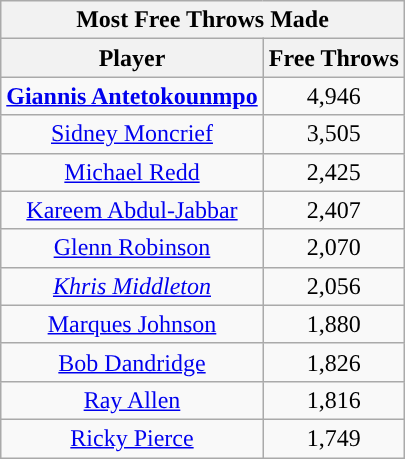<table class="wikitable sortable" style="text-align:center">
<tr>
<th colspan="5">Most Free Throws Made</th>
</tr>
<tr>
<th>Player</th>
<th>Free Throws</th>
</tr>
<tr>
<td><strong><a href='#'>Giannis Antetokounmpo</a></strong></td>
<td>4,946</td>
</tr>
<tr>
<td><a href='#'>Sidney Moncrief</a></td>
<td>3,505</td>
</tr>
<tr>
<td><a href='#'>Michael Redd</a></td>
<td>2,425</td>
</tr>
<tr>
<td><a href='#'>Kareem Abdul-Jabbar</a></td>
<td>2,407</td>
</tr>
<tr>
<td><a href='#'>Glenn Robinson</a></td>
<td>2,070</td>
</tr>
<tr>
<td><em><a href='#'>Khris Middleton</a></em></td>
<td>2,056</td>
</tr>
<tr>
<td><a href='#'>Marques Johnson</a></td>
<td>1,880</td>
</tr>
<tr>
<td><a href='#'>Bob Dandridge</a></td>
<td>1,826</td>
</tr>
<tr>
<td><a href='#'>Ray Allen</a></td>
<td>1,816</td>
</tr>
<tr>
<td><a href='#'>Ricky Pierce</a></td>
<td>1,749</td>
</tr>
</table>
